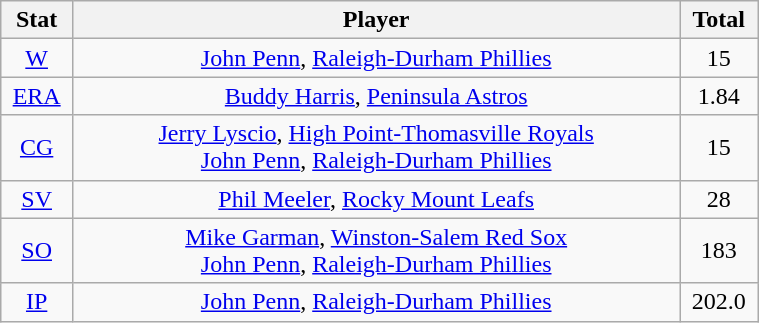<table class="wikitable" width="40%" style="text-align:center;">
<tr>
<th width="5%">Stat</th>
<th width="60%">Player</th>
<th width="5%">Total</th>
</tr>
<tr>
<td><a href='#'>W</a></td>
<td><a href='#'>John Penn</a>, <a href='#'>Raleigh-Durham Phillies</a></td>
<td>15</td>
</tr>
<tr>
<td><a href='#'>ERA</a></td>
<td><a href='#'>Buddy Harris</a>, <a href='#'>Peninsula Astros</a></td>
<td>1.84</td>
</tr>
<tr>
<td><a href='#'>CG</a></td>
<td><a href='#'>Jerry Lyscio</a>, <a href='#'>High Point-Thomasville Royals</a> <br> <a href='#'>John Penn</a>, <a href='#'>Raleigh-Durham Phillies</a></td>
<td>15</td>
</tr>
<tr>
<td><a href='#'>SV</a></td>
<td><a href='#'>Phil Meeler</a>, <a href='#'>Rocky Mount Leafs</a></td>
<td>28</td>
</tr>
<tr>
<td><a href='#'>SO</a></td>
<td><a href='#'>Mike Garman</a>, <a href='#'>Winston-Salem Red Sox</a> <br> <a href='#'>John Penn</a>, <a href='#'>Raleigh-Durham Phillies</a></td>
<td>183</td>
</tr>
<tr>
<td><a href='#'>IP</a></td>
<td><a href='#'>John Penn</a>, <a href='#'>Raleigh-Durham Phillies</a></td>
<td>202.0</td>
</tr>
</table>
